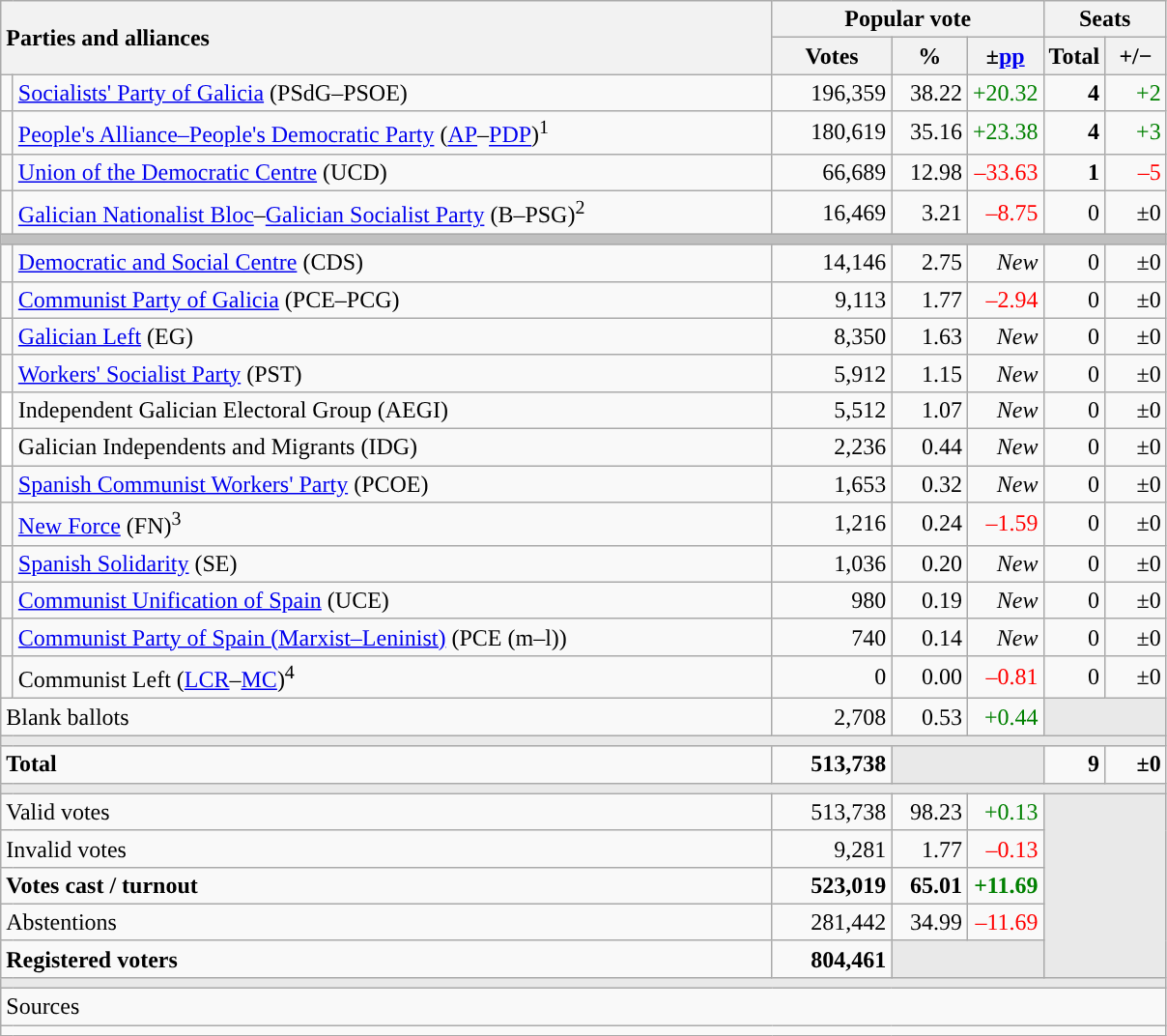<table class="wikitable" style="text-align:right;">
<tr>
<th style="text-align:left;" rowspan="2" colspan="2" width="525">Parties and alliances</th>
<th colspan="3">Popular vote</th>
<th colspan="2">Seats</th>
</tr>
<tr>
<th width="75">Votes</th>
<th width="45">%</th>
<th width="45">±<a href='#'>pp</a></th>
<th width="35">Total</th>
<th width="35">+/−</th>
</tr>
<tr>
<td width="1" style="color:inherit;background:"></td>
<td align="left"><a href='#'>Socialists' Party of Galicia</a> (PSdG–PSOE)</td>
<td>196,359</td>
<td>38.22</td>
<td style="color:green;">+20.32</td>
<td><strong>4</strong></td>
<td style="color:green;">+2</td>
</tr>
<tr>
<td style="color:inherit;background:"></td>
<td align="left"><a href='#'>People's Alliance–People's Democratic Party</a> (<a href='#'>AP</a>–<a href='#'>PDP</a>)<sup>1</sup></td>
<td>180,619</td>
<td>35.16</td>
<td style="color:green;">+23.38</td>
<td><strong>4</strong></td>
<td style="color:green;">+3</td>
</tr>
<tr>
<td style="color:inherit;background:"></td>
<td align="left"><a href='#'>Union of the Democratic Centre</a> (UCD)</td>
<td>66,689</td>
<td>12.98</td>
<td style="color:red;">–33.63</td>
<td><strong>1</strong></td>
<td style="color:red;">–5</td>
</tr>
<tr>
<td style="color:inherit;background:"></td>
<td align="left"><a href='#'>Galician Nationalist Bloc</a>–<a href='#'>Galician Socialist Party</a> (B–PSG)<sup>2</sup></td>
<td>16,469</td>
<td>3.21</td>
<td style="color:red;">–8.75</td>
<td>0</td>
<td>±0</td>
</tr>
<tr>
<td colspan="7" bgcolor="#C0C0C0"></td>
</tr>
<tr>
<td style="color:inherit;background:"></td>
<td align="left"><a href='#'>Democratic and Social Centre</a> (CDS)</td>
<td>14,146</td>
<td>2.75</td>
<td><em>New</em></td>
<td>0</td>
<td>±0</td>
</tr>
<tr>
<td style="color:inherit;background:"></td>
<td align="left"><a href='#'>Communist Party of Galicia</a> (PCE–PCG)</td>
<td>9,113</td>
<td>1.77</td>
<td style="color:red;">–2.94</td>
<td>0</td>
<td>±0</td>
</tr>
<tr>
<td style="color:inherit;background:"></td>
<td align="left"><a href='#'>Galician Left</a> (EG)</td>
<td>8,350</td>
<td>1.63</td>
<td><em>New</em></td>
<td>0</td>
<td>±0</td>
</tr>
<tr>
<td style="color:inherit;background:"></td>
<td align="left"><a href='#'>Workers' Socialist Party</a> (PST)</td>
<td>5,912</td>
<td>1.15</td>
<td><em>New</em></td>
<td>0</td>
<td>±0</td>
</tr>
<tr>
<td bgcolor="white"></td>
<td align="left">Independent Galician Electoral Group (AEGI)</td>
<td>5,512</td>
<td>1.07</td>
<td><em>New</em></td>
<td>0</td>
<td>±0</td>
</tr>
<tr>
<td bgcolor="white"></td>
<td align="left">Galician Independents and Migrants (IDG)</td>
<td>2,236</td>
<td>0.44</td>
<td><em>New</em></td>
<td>0</td>
<td>±0</td>
</tr>
<tr>
<td style="color:inherit;background:"></td>
<td align="left"><a href='#'>Spanish Communist Workers' Party</a> (PCOE)</td>
<td>1,653</td>
<td>0.32</td>
<td><em>New</em></td>
<td>0</td>
<td>±0</td>
</tr>
<tr>
<td style="color:inherit;background:"></td>
<td align="left"><a href='#'>New Force</a> (FN)<sup>3</sup></td>
<td>1,216</td>
<td>0.24</td>
<td style="color:red;">–1.59</td>
<td>0</td>
<td>±0</td>
</tr>
<tr>
<td style="color:inherit;background:"></td>
<td align="left"><a href='#'>Spanish Solidarity</a> (SE)</td>
<td>1,036</td>
<td>0.20</td>
<td><em>New</em></td>
<td>0</td>
<td>±0</td>
</tr>
<tr>
<td style="color:inherit;background:"></td>
<td align="left"><a href='#'>Communist Unification of Spain</a> (UCE)</td>
<td>980</td>
<td>0.19</td>
<td><em>New</em></td>
<td>0</td>
<td>±0</td>
</tr>
<tr>
<td style="color:inherit;background:"></td>
<td align="left"><a href='#'>Communist Party of Spain (Marxist–Leninist)</a> (PCE (m–l))</td>
<td>740</td>
<td>0.14</td>
<td><em>New</em></td>
<td>0</td>
<td>±0</td>
</tr>
<tr>
<td style="color:inherit;background:"></td>
<td align="left">Communist Left (<a href='#'>LCR</a>–<a href='#'>MC</a>)<sup>4</sup></td>
<td>0</td>
<td>0.00</td>
<td style="color:red;">–0.81</td>
<td>0</td>
<td>±0</td>
</tr>
<tr>
<td align="left" colspan="2">Blank ballots</td>
<td>2,708</td>
<td>0.53</td>
<td style="color:green;">+0.44</td>
<td bgcolor="#E9E9E9" colspan="2"></td>
</tr>
<tr>
<td colspan="7" bgcolor="#E9E9E9"></td>
</tr>
<tr style="font-weight:bold;">
<td align="left" colspan="2">Total</td>
<td>513,738</td>
<td bgcolor="#E9E9E9" colspan="2"></td>
<td>9</td>
<td>±0</td>
</tr>
<tr>
<td colspan="7" bgcolor="#E9E9E9"></td>
</tr>
<tr>
<td align="left" colspan="2">Valid votes</td>
<td>513,738</td>
<td>98.23</td>
<td style="color:green;">+0.13</td>
<td bgcolor="#E9E9E9" colspan="2" rowspan="5"></td>
</tr>
<tr>
<td align="left" colspan="2">Invalid votes</td>
<td>9,281</td>
<td>1.77</td>
<td style="color:red;">–0.13</td>
</tr>
<tr style="font-weight:bold;">
<td align="left" colspan="2">Votes cast / turnout</td>
<td>523,019</td>
<td>65.01</td>
<td style="color:green;">+11.69</td>
</tr>
<tr>
<td align="left" colspan="2">Abstentions</td>
<td>281,442</td>
<td>34.99</td>
<td style="color:red;">–11.69</td>
</tr>
<tr style="font-weight:bold;">
<td align="left" colspan="2">Registered voters</td>
<td>804,461</td>
<td bgcolor="#E9E9E9" colspan="2"></td>
</tr>
<tr>
<td colspan="7" bgcolor="#E9E9E9"></td>
</tr>
<tr>
<td align="left" colspan="7">Sources</td>
</tr>
<tr>
<td colspan="7" style="text-align:left; max-width:790px;"></td>
</tr>
</table>
